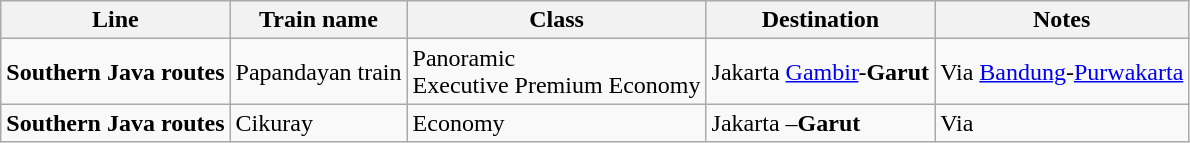<table class="wikitable sortable">
<tr>
<th>Line</th>
<th>Train name</th>
<th>Class</th>
<th>Destination</th>
<th>Notes</th>
</tr>
<tr>
<td><strong>Southern Java routes</strong></td>
<td>Papandayan train</td>
<td>Panoramic<br>Executive
Premium Economy</td>
<td>Jakarta <a href='#'>Gambir</a>-<strong>Garut</strong></td>
<td>Via <a href='#'>Bandung</a>-<a href='#'>Purwakarta</a></td>
</tr>
<tr>
<td><strong>Southern Java routes</strong></td>
<td>Cikuray</td>
<td>Economy</td>
<td>Jakarta –<strong>Garut</strong></td>
<td>Via </td>
</tr>
</table>
